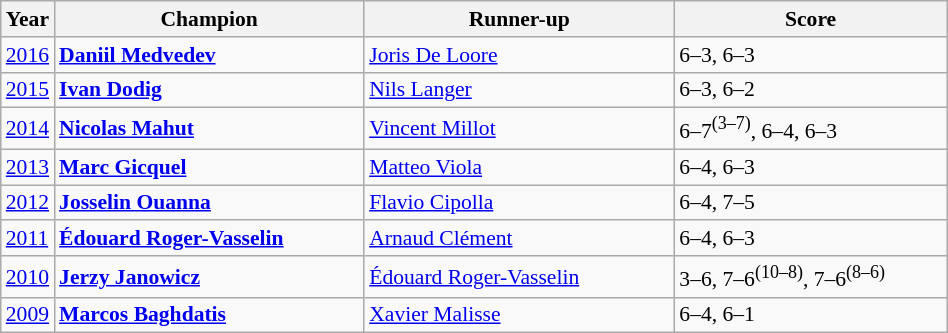<table class="wikitable" style="font-size:90%">
<tr>
<th>Year</th>
<th width="200">Champion</th>
<th width="200">Runner-up</th>
<th width="175">Score</th>
</tr>
<tr>
<td><a href='#'>2016</a></td>
<td> <strong><a href='#'>Daniil Medvedev</a></strong></td>
<td> <a href='#'>Joris De Loore</a></td>
<td>6–3, 6–3</td>
</tr>
<tr>
<td><a href='#'>2015</a></td>
<td> <strong><a href='#'>Ivan Dodig</a></strong></td>
<td> <a href='#'>Nils Langer</a></td>
<td>6–3, 6–2</td>
</tr>
<tr>
<td><a href='#'>2014</a></td>
<td> <strong><a href='#'>Nicolas Mahut</a></strong></td>
<td> <a href='#'>Vincent Millot</a></td>
<td>6–7<sup>(3–7)</sup>, 6–4, 6–3</td>
</tr>
<tr>
<td><a href='#'>2013</a></td>
<td> <strong><a href='#'>Marc Gicquel</a></strong></td>
<td> <a href='#'>Matteo Viola</a></td>
<td>6–4, 6–3</td>
</tr>
<tr>
<td><a href='#'>2012</a></td>
<td> <strong><a href='#'>Josselin Ouanna</a></strong></td>
<td> <a href='#'>Flavio Cipolla</a></td>
<td>6–4, 7–5</td>
</tr>
<tr>
<td><a href='#'>2011</a></td>
<td> <strong><a href='#'>Édouard Roger-Vasselin</a></strong></td>
<td> <a href='#'>Arnaud Clément</a></td>
<td>6–4, 6–3</td>
</tr>
<tr>
<td><a href='#'>2010</a></td>
<td> <strong><a href='#'>Jerzy Janowicz</a></strong></td>
<td> <a href='#'>Édouard Roger-Vasselin</a></td>
<td>3–6, 7–6<sup>(10–8)</sup>, 7–6<sup>(8–6)</sup></td>
</tr>
<tr>
<td><a href='#'>2009</a></td>
<td> <strong><a href='#'>Marcos Baghdatis</a></strong></td>
<td> <a href='#'>Xavier Malisse</a></td>
<td>6–4, 6–1</td>
</tr>
</table>
